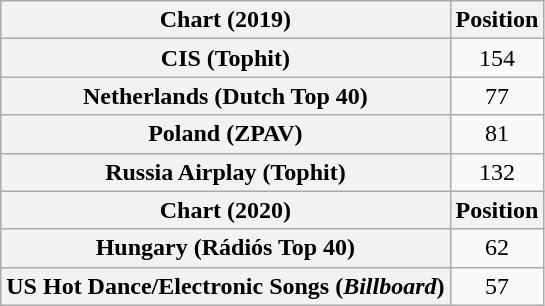<table class="wikitable plainrowheaders" style="text-align:center">
<tr>
<th scope="col">Chart (2019)</th>
<th scope="col">Position</th>
</tr>
<tr>
<th scope="row">CIS (Tophit)</th>
<td>154</td>
</tr>
<tr>
<th scope="row">Netherlands (Dutch Top 40)</th>
<td>77</td>
</tr>
<tr>
<th scope="row">Poland (ZPAV)</th>
<td>81</td>
</tr>
<tr>
<th scope="row">Russia Airplay (Tophit)</th>
<td>132</td>
</tr>
<tr>
<th scope="col">Chart (2020)</th>
<th scope="col">Position</th>
</tr>
<tr>
<th scope="row">Hungary (Rádiós Top 40)</th>
<td>62</td>
</tr>
<tr>
<th scope="row">US Hot Dance/Electronic Songs (<em>Billboard</em>)</th>
<td>57</td>
</tr>
</table>
